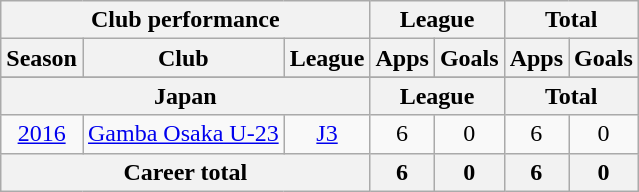<table class="wikitable" style="text-align:center">
<tr>
<th colspan=3>Club performance</th>
<th colspan=2>League</th>
<th colspan=2>Total</th>
</tr>
<tr>
<th>Season</th>
<th>Club</th>
<th>League</th>
<th>Apps</th>
<th>Goals</th>
<th>Apps</th>
<th>Goals</th>
</tr>
<tr>
</tr>
<tr>
<th colspan=3>Japan</th>
<th colspan=2>League</th>
<th colspan=2>Total</th>
</tr>
<tr>
<td><a href='#'>2016</a></td>
<td rowspan="1"><a href='#'>Gamba Osaka U-23</a></td>
<td rowspan="1"><a href='#'>J3</a></td>
<td>6</td>
<td>0</td>
<td>6</td>
<td>0</td>
</tr>
<tr>
<th colspan=3>Career total</th>
<th>6</th>
<th>0</th>
<th>6</th>
<th>0</th>
</tr>
</table>
